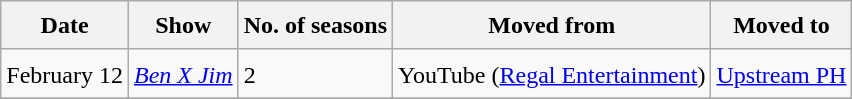<table class="wikitable" style="text-align:left; line-height:25px; width:auto;">
<tr>
<th>Date</th>
<th>Show</th>
<th>No. of seasons</th>
<th>Moved from</th>
<th>Moved to</th>
</tr>
<tr>
<td>February 12</td>
<td><em><a href='#'>Ben X Jim</a></em></td>
<td>2</td>
<td>YouTube (<a href='#'>Regal Entertainment</a>)</td>
<td><a href='#'>Upstream PH</a></td>
</tr>
<tr>
</tr>
</table>
